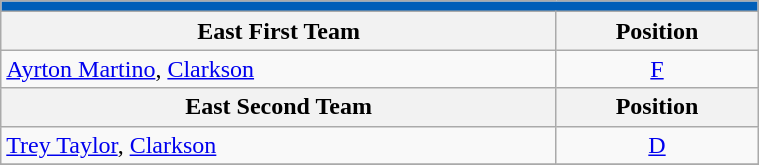<table class="wikitable" width=40%>
<tr>
<th style="color:white; background:#005EB8" colspan=3><a href='#'></a></th>
</tr>
<tr>
<th>East First Team</th>
<th>Position</th>
</tr>
<tr>
<td><a href='#'>Ayrton Martino</a>, <a href='#'>Clarkson</a></td>
<td align=center><a href='#'>F</a></td>
</tr>
<tr>
<th>East Second Team</th>
<th>Position</th>
</tr>
<tr>
<td><a href='#'>Trey Taylor</a>, <a href='#'>Clarkson</a></td>
<td align=center><a href='#'>D</a></td>
</tr>
<tr>
</tr>
</table>
